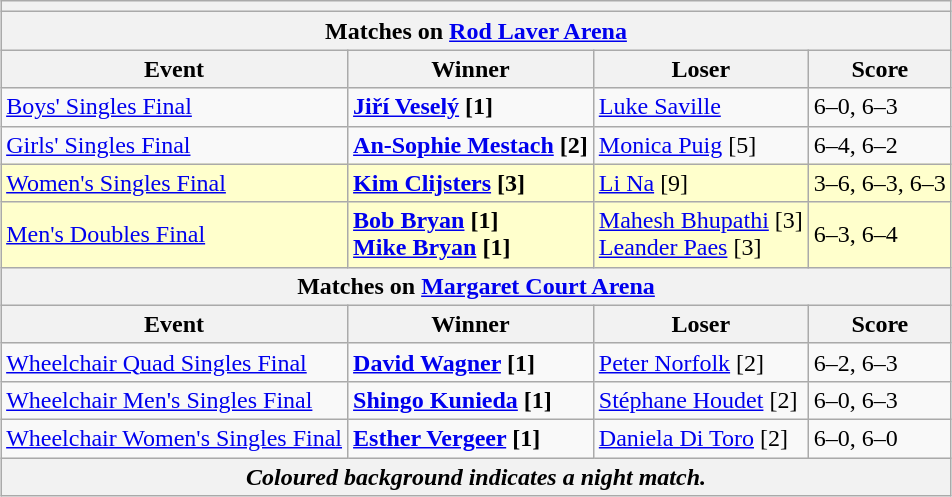<table class="wikitable collapsible" style="margin:1em auto;">
<tr>
<th colspan=4></th>
</tr>
<tr>
<th colspan=4><strong>Matches on <a href='#'>Rod Laver Arena</a></strong></th>
</tr>
<tr>
<th>Event</th>
<th>Winner</th>
<th>Loser</th>
<th>Score</th>
</tr>
<tr align=left>
<td><a href='#'>Boys' Singles Final</a></td>
<td> <strong><a href='#'>Jiří Veselý</a> [1]</strong></td>
<td> <a href='#'>Luke Saville</a></td>
<td>6–0, 6–3</td>
</tr>
<tr align=left>
<td><a href='#'>Girls' Singles Final</a></td>
<td> <strong><a href='#'>An-Sophie Mestach</a> [2]</strong></td>
<td> <a href='#'>Monica Puig</a> [5]</td>
<td>6–4, 6–2</td>
</tr>
<tr style="text-align:left; background:#ffc;">
<td><a href='#'>Women's Singles Final</a></td>
<td> <strong><a href='#'>Kim Clijsters</a> [3]</strong></td>
<td> <a href='#'>Li Na</a> [9]</td>
<td>3–6, 6–3, 6–3</td>
</tr>
<tr style="text-align:left; background:#ffc;">
<td><a href='#'>Men's Doubles Final</a></td>
<td> <strong><a href='#'>Bob Bryan</a> [1]</strong><br> <strong><a href='#'>Mike Bryan</a> [1]</strong></td>
<td> <a href='#'>Mahesh Bhupathi</a> [3] <br>  <a href='#'>Leander Paes</a> [3]</td>
<td>6–3, 6–4</td>
</tr>
<tr>
<th colspan=4><strong>Matches on <a href='#'>Margaret Court Arena</a></strong></th>
</tr>
<tr>
<th>Event</th>
<th>Winner</th>
<th>Loser</th>
<th>Score</th>
</tr>
<tr align=left>
<td><a href='#'>Wheelchair Quad Singles Final</a></td>
<td> <strong><a href='#'>David Wagner</a> [1]</strong></td>
<td> <a href='#'>Peter Norfolk</a> [2]</td>
<td>6–2, 6–3</td>
</tr>
<tr align=left>
<td><a href='#'>Wheelchair Men's Singles Final</a></td>
<td> <strong><a href='#'>Shingo Kunieda</a> [1]</strong></td>
<td> <a href='#'>Stéphane Houdet</a> [2]</td>
<td>6–0, 6–3</td>
</tr>
<tr align=left>
<td><a href='#'>Wheelchair Women's Singles Final</a></td>
<td> <strong><a href='#'>Esther Vergeer</a> [1]</strong></td>
<td> <a href='#'>Daniela Di Toro</a> [2]</td>
<td>6–0, 6–0</td>
</tr>
<tr>
<th colspan=4><em>Coloured background indicates a night match.</em></th>
</tr>
</table>
